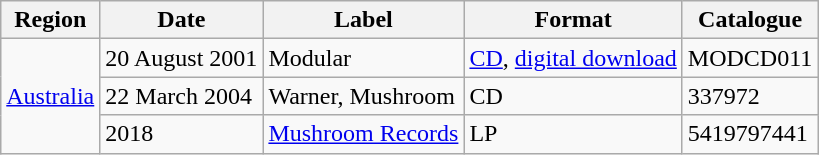<table class="wikitable">
<tr>
<th>Region</th>
<th>Date</th>
<th>Label</th>
<th>Format</th>
<th>Catalogue</th>
</tr>
<tr>
<td rowspan="3"><a href='#'>Australia</a></td>
<td>20 August 2001</td>
<td>Modular</td>
<td><a href='#'>CD</a>, <a href='#'>digital download</a></td>
<td>MODCD011</td>
</tr>
<tr>
<td>22 March 2004</td>
<td>Warner, Mushroom</td>
<td>CD</td>
<td>337972</td>
</tr>
<tr>
<td>2018</td>
<td><a href='#'>Mushroom Records</a></td>
<td>LP</td>
<td>5419797441</td>
</tr>
</table>
